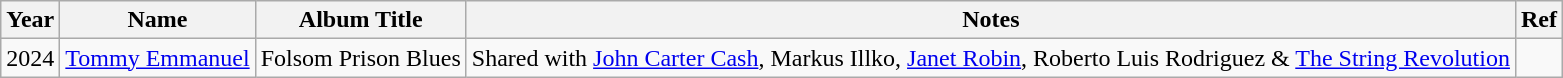<table class="wikitable">
<tr>
<th>Year</th>
<th>Name</th>
<th>Album Title</th>
<th>Notes</th>
<th>Ref</th>
</tr>
<tr>
<td>2024</td>
<td><a href='#'>Tommy Emmanuel</a></td>
<td>Folsom Prison Blues</td>
<td>Shared with <a href='#'>John Carter Cash</a>, Markus Illko, <a href='#'>Janet Robin</a>, Roberto Luis Rodriguez & <a href='#'>The String Revolution</a></td>
<td></td>
</tr>
</table>
